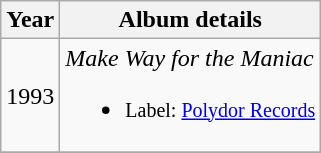<table class="wikitable" style="text-align:center;">
<tr>
<th>Year</th>
<th>Album details</th>
</tr>
<tr>
<td>1993</td>
<td align="left"><em>Make Way for the Maniac</em><br><ul><li><small>Label: <a href='#'>Polydor Records</a></small></li></ul></td>
</tr>
<tr>
</tr>
</table>
